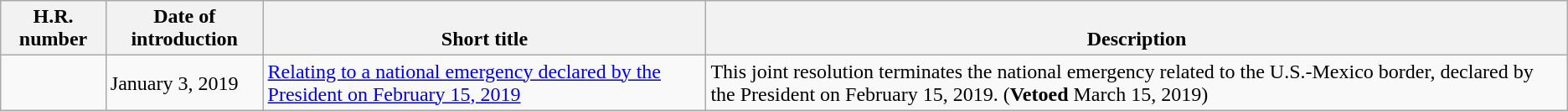<table class="wikitable">
<tr valign="bottom">
<th>H.R. number</th>
<th>Date of introduction</th>
<th>Short title</th>
<th>Description</th>
</tr>
<tr>
<td></td>
<td>January 3, 2019</td>
<td><a href='#'>Relating to a national emergency declared by the President on February 15, 2019</a></td>
<td>This joint resolution terminates the national emergency related to the U.S.-Mexico border, declared by the President on February 15, 2019. (<strong>Vetoed</strong> March 15, 2019)</td>
</tr>
</table>
